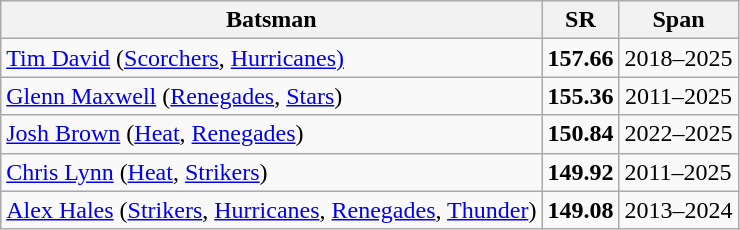<table class="wikitable" style="text-align:center">
<tr>
<th>Batsman</th>
<th>SR</th>
<th>Span</th>
</tr>
<tr>
<td style="text-align:left"><span><a href='#'><strong></strong></a> <strong><a href='#'></a></strong></span> <a href='#'>Tim David</a> <span>(<a href='#'>Scorchers</a>, <a href='#'>Hurricanes)</a></span></td>
<td><strong>157.66</strong></td>
<td style="text-align:left">2018–2025</td>
</tr>
<tr>
<td style="text-align:left"><span><a href='#'></a> <a href='#'></a></span> <a href='#'>Glenn Maxwell</a> <span>(<a href='#'>Renegades</a>, <a href='#'>Stars</a>)</span></td>
<td><strong>155.36</strong></td>
<td>2011–2025</td>
</tr>
<tr>
<td style="text-align:left"><span><a href='#'></a></span> <a href='#'><span></span></a> <a href='#'>Josh Brown</a> <span>(<a href='#'>Heat</a>, <a href='#'>Renegades</a>)</span></td>
<td style="text-align:center"><strong>150.84</strong></td>
<td style="text-align:left">2022–2025</td>
</tr>
<tr>
<td style="text-align:left"><span><a href='#'></a> <a href='#'></a></span> <a href='#'>Chris Lynn</a> <span>(<a href='#'>Heat</a>, <a href='#'>Strikers</a>)</span></td>
<td><strong>149.92</strong></td>
<td style="text-align:left">2011–2025</td>
</tr>
<tr>
<td style="text-align:left"><span><a href='#'></a> <a href='#'></a> <a href='#'></a> <a href='#'></a></span> <a href='#'>Alex Hales</a> <span>(<a href='#'>Strikers</a>, <a href='#'>Hurricanes</a>, <a href='#'>Renegades</a>, <a href='#'>Thunder</a>)</span></td>
<td style="text-align:center"><strong>149.08</strong></td>
<td style="text-align:left">2013–2024</td>
</tr>
</table>
